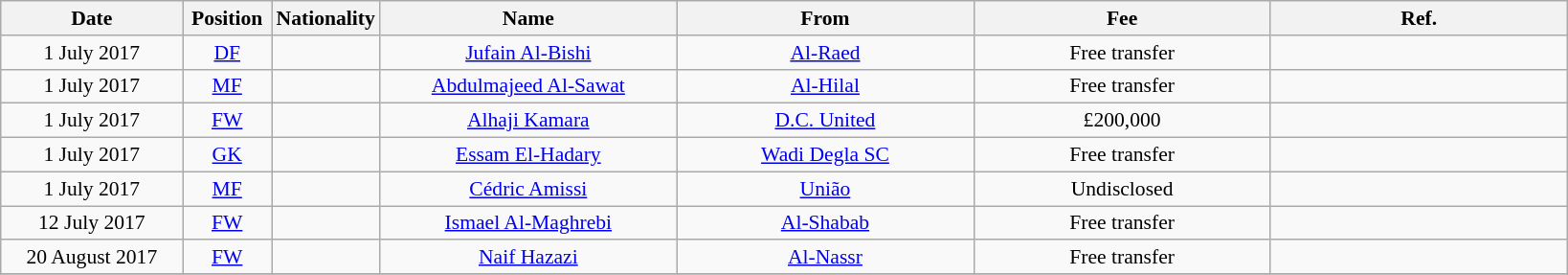<table class="wikitable" style="text-align:center; font-size:90%; ">
<tr>
<th style="background:f9db0a; color:black; width:120px;">Date</th>
<th style="background:f9db0a; color:black; width:55px;">Position</th>
<th style="background:f9db0a; color:black; width:55px;">Nationality</th>
<th style="background:f9db0a; color:black; width:200px;">Name</th>
<th style="background:f9db0a; color:black; width:200px;">From</th>
<th style="background:f9db0a; color:black; width:200px;">Fee</th>
<th style="background:f9db0a; color:black; width:200px;">Ref.</th>
</tr>
<tr>
<td>1 July 2017</td>
<td><a href='#'>DF</a></td>
<td></td>
<td><a href='#'>Jufain Al-Bishi</a></td>
<td><a href='#'>Al-Raed</a></td>
<td>Free transfer</td>
<td></td>
</tr>
<tr>
<td>1 July 2017</td>
<td><a href='#'>MF</a></td>
<td></td>
<td><a href='#'>Abdulmajeed Al-Sawat</a></td>
<td><a href='#'>Al-Hilal</a></td>
<td>Free transfer</td>
<td></td>
</tr>
<tr>
<td>1 July 2017</td>
<td><a href='#'>FW</a></td>
<td></td>
<td><a href='#'>Alhaji Kamara</a></td>
<td><a href='#'>D.C. United</a></td>
<td>£200,000</td>
<td></td>
</tr>
<tr>
<td>1 July 2017</td>
<td><a href='#'>GK</a></td>
<td></td>
<td><a href='#'>Essam El-Hadary</a></td>
<td><a href='#'>Wadi Degla SC</a></td>
<td>Free transfer</td>
<td></td>
</tr>
<tr>
<td>1 July 2017</td>
<td><a href='#'>MF</a></td>
<td></td>
<td><a href='#'>Cédric Amissi</a></td>
<td><a href='#'>União</a></td>
<td>Undisclosed</td>
<td></td>
</tr>
<tr>
<td>12 July 2017</td>
<td><a href='#'>FW</a></td>
<td></td>
<td><a href='#'>Ismael Al-Maghrebi</a></td>
<td><a href='#'>Al-Shabab</a></td>
<td>Free transfer</td>
<td></td>
</tr>
<tr>
<td>20 August 2017</td>
<td><a href='#'>FW</a></td>
<td></td>
<td><a href='#'>Naif Hazazi</a></td>
<td><a href='#'>Al-Nassr</a></td>
<td>Free transfer</td>
<td></td>
</tr>
<tr>
</tr>
</table>
